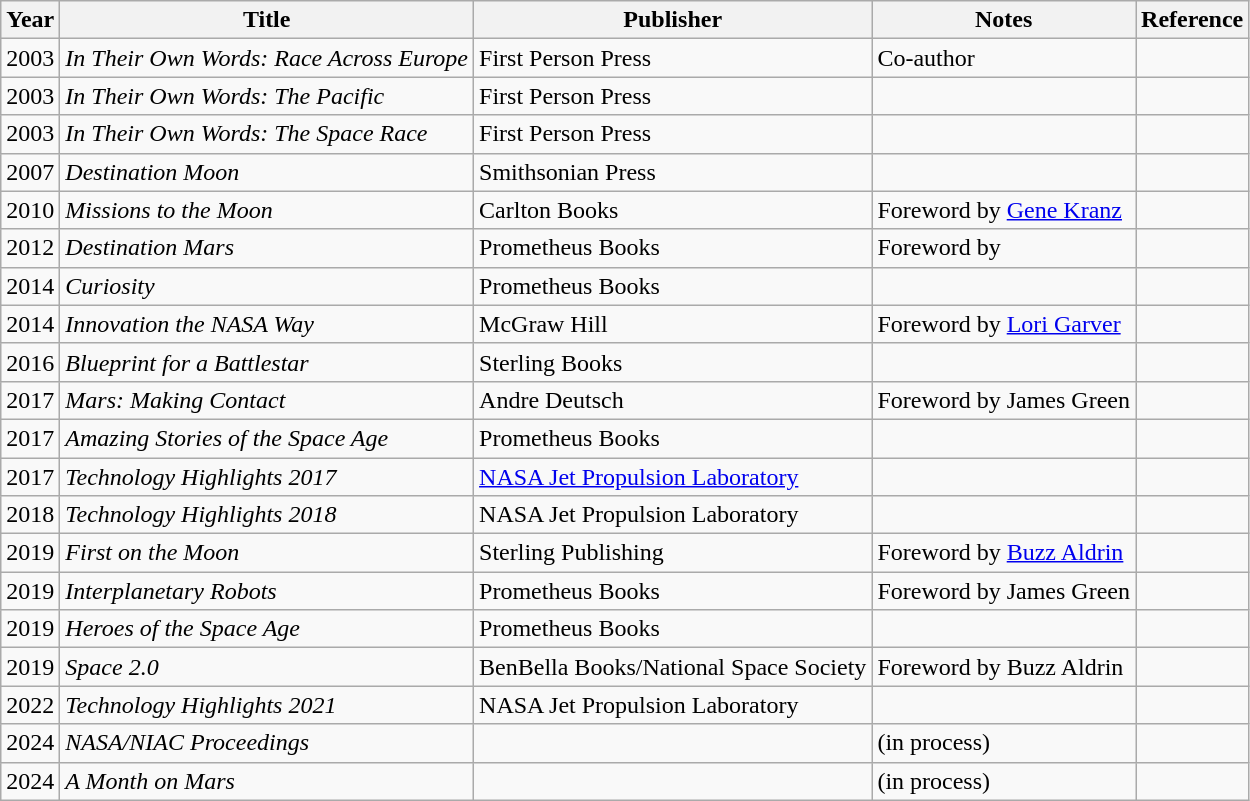<table class="wikitable">
<tr>
<th>Year</th>
<th>Title</th>
<th>Publisher</th>
<th>Notes</th>
<th>Reference</th>
</tr>
<tr>
<td>2003</td>
<td><em>In Their Own Words: Race Across Europe</em></td>
<td>First Person Press</td>
<td>Co-author</td>
<td></td>
</tr>
<tr>
<td>2003</td>
<td><em>In Their Own Words: The Pacific</em></td>
<td>First Person Press</td>
<td></td>
<td></td>
</tr>
<tr>
<td>2003</td>
<td><em>In Their Own Words: The Space Race</em></td>
<td>First Person Press</td>
<td></td>
<td></td>
</tr>
<tr>
<td>2007</td>
<td><em>Destination Moon</em></td>
<td>Smithsonian Press</td>
<td></td>
<td></td>
</tr>
<tr>
<td>2010</td>
<td><em>Missions to the Moon</em></td>
<td>Carlton Books</td>
<td>Foreword by <a href='#'>Gene Kranz</a></td>
<td></td>
</tr>
<tr>
<td>2012</td>
<td><em>Destination Mars</em></td>
<td>Prometheus Books</td>
<td>Foreword by </td>
<td></td>
</tr>
<tr>
<td>2014</td>
<td><em>Curiosity</em></td>
<td>Prometheus Books</td>
<td></td>
<td></td>
</tr>
<tr>
<td>2014</td>
<td><em>Innovation the NASA Way</em></td>
<td>McGraw Hill</td>
<td>Foreword by <a href='#'>Lori Garver</a></td>
<td></td>
</tr>
<tr>
<td>2016</td>
<td><em>Blueprint for a Battlestar</em></td>
<td>Sterling Books</td>
<td></td>
<td></td>
</tr>
<tr>
<td>2017</td>
<td><em>Mars: Making Contact</em></td>
<td>Andre Deutsch</td>
<td>Foreword by James Green</td>
<td></td>
</tr>
<tr>
<td>2017</td>
<td><em>Amazing Stories of the Space Age</em></td>
<td>Prometheus Books</td>
<td></td>
<td></td>
</tr>
<tr>
<td>2017</td>
<td><em>Technology Highlights 2017</em></td>
<td><a href='#'>NASA Jet Propulsion Laboratory</a></td>
<td></td>
<td></td>
</tr>
<tr>
<td>2018</td>
<td><em>Technology Highlights 2018</em></td>
<td>NASA Jet Propulsion Laboratory</td>
<td></td>
<td></td>
</tr>
<tr>
<td>2019</td>
<td><em>First on the Moon</em></td>
<td>Sterling Publishing</td>
<td>Foreword by <a href='#'>Buzz Aldrin</a></td>
<td></td>
</tr>
<tr>
<td>2019</td>
<td><em>Interplanetary Robots</em></td>
<td>Prometheus Books</td>
<td>Foreword by James Green</td>
<td></td>
</tr>
<tr>
<td>2019</td>
<td><em>Heroes of the Space Age</em></td>
<td>Prometheus Books</td>
<td></td>
<td></td>
</tr>
<tr>
<td>2019</td>
<td><em>Space 2.0</em></td>
<td>BenBella Books/National Space Society</td>
<td>Foreword by Buzz Aldrin</td>
<td></td>
</tr>
<tr>
<td>2022</td>
<td><em>Technology Highlights 2021</em></td>
<td>NASA Jet Propulsion Laboratory</td>
<td></td>
<td></td>
</tr>
<tr>
<td>2024</td>
<td><em>NASA/NIAC Proceedings</em></td>
<td></td>
<td>(in process)</td>
<td></td>
</tr>
<tr>
<td>2024</td>
<td><em>A Month on Mars</em></td>
<td></td>
<td>(in process)</td>
<td></td>
</tr>
</table>
